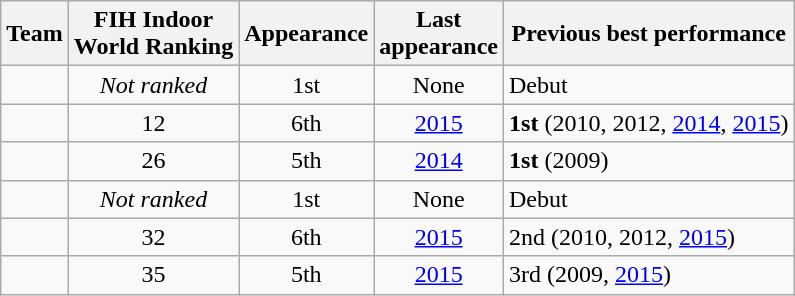<table class="wikitable sortable">
<tr>
<th>Team</th>
<th>FIH Indoor<br>World Ranking</th>
<th>Appearance</th>
<th>Last<br>appearance</th>
<th>Previous best performance</th>
</tr>
<tr>
<td></td>
<td align=center><em>Not ranked</em></td>
<td align=center>1st</td>
<td align=center>None</td>
<td>Debut</td>
</tr>
<tr>
<td></td>
<td align=center>12</td>
<td align=center>6th</td>
<td align=center><a href='#'>2015</a></td>
<td><strong>1st</strong> (2010, 2012, <a href='#'>2014</a>, <a href='#'>2015</a>)</td>
</tr>
<tr>
<td></td>
<td align=center>26</td>
<td align=center>5th</td>
<td align=center><a href='#'>2014</a></td>
<td><strong>1st</strong> (2009)</td>
</tr>
<tr>
<td></td>
<td align=center><em>Not ranked</em></td>
<td align=center>1st</td>
<td align=center>None</td>
<td>Debut</td>
</tr>
<tr>
<td></td>
<td align=center>32</td>
<td align=center>6th</td>
<td align=center><a href='#'>2015</a></td>
<td>2nd (2010, 2012, <a href='#'>2015</a>)</td>
</tr>
<tr>
<td></td>
<td align=center>35</td>
<td align=center>5th</td>
<td align=center><a href='#'>2015</a></td>
<td>3rd (2009, <a href='#'>2015</a>)</td>
</tr>
</table>
